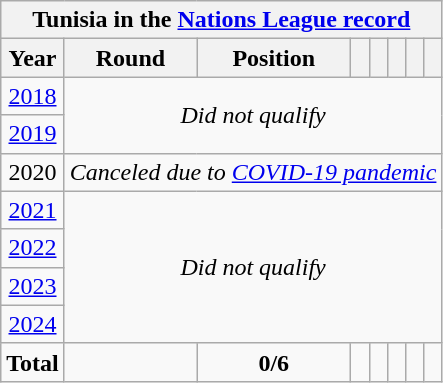<table class="wikitable" style="text-align: center;">
<tr>
<th colspan=10>Tunisia in the <a href='#'>Nations League record</a></th>
</tr>
<tr>
<th>Year</th>
<th>Round</th>
<th>Position</th>
<th></th>
<th></th>
<th></th>
<th></th>
<th></th>
</tr>
<tr>
<td> <a href='#'>2018</a></td>
<td colspan="8" rowspan=2><em>Did not qualify</em></td>
</tr>
<tr>
<td> <a href='#'>2019</a></td>
</tr>
<tr>
<td> 2020</td>
<td colspan=8><em>Canceled due to <a href='#'>COVID-19 pandemic</a></em></td>
</tr>
<tr>
<td> <a href='#'>2021</a></td>
<td colspan="8" rowspan=4><em>Did not qualify</em></td>
</tr>
<tr>
<td> <a href='#'>2022</a></td>
</tr>
<tr>
<td> <a href='#'>2023</a></td>
</tr>
<tr>
<td> <a href='#'>2024</a></td>
</tr>
<tr>
<td colspan=1><strong>Total</strong></td>
<td></td>
<td><strong>0/6</strong></td>
<td></td>
<td></td>
<td></td>
<td></td>
<td></td>
</tr>
</table>
